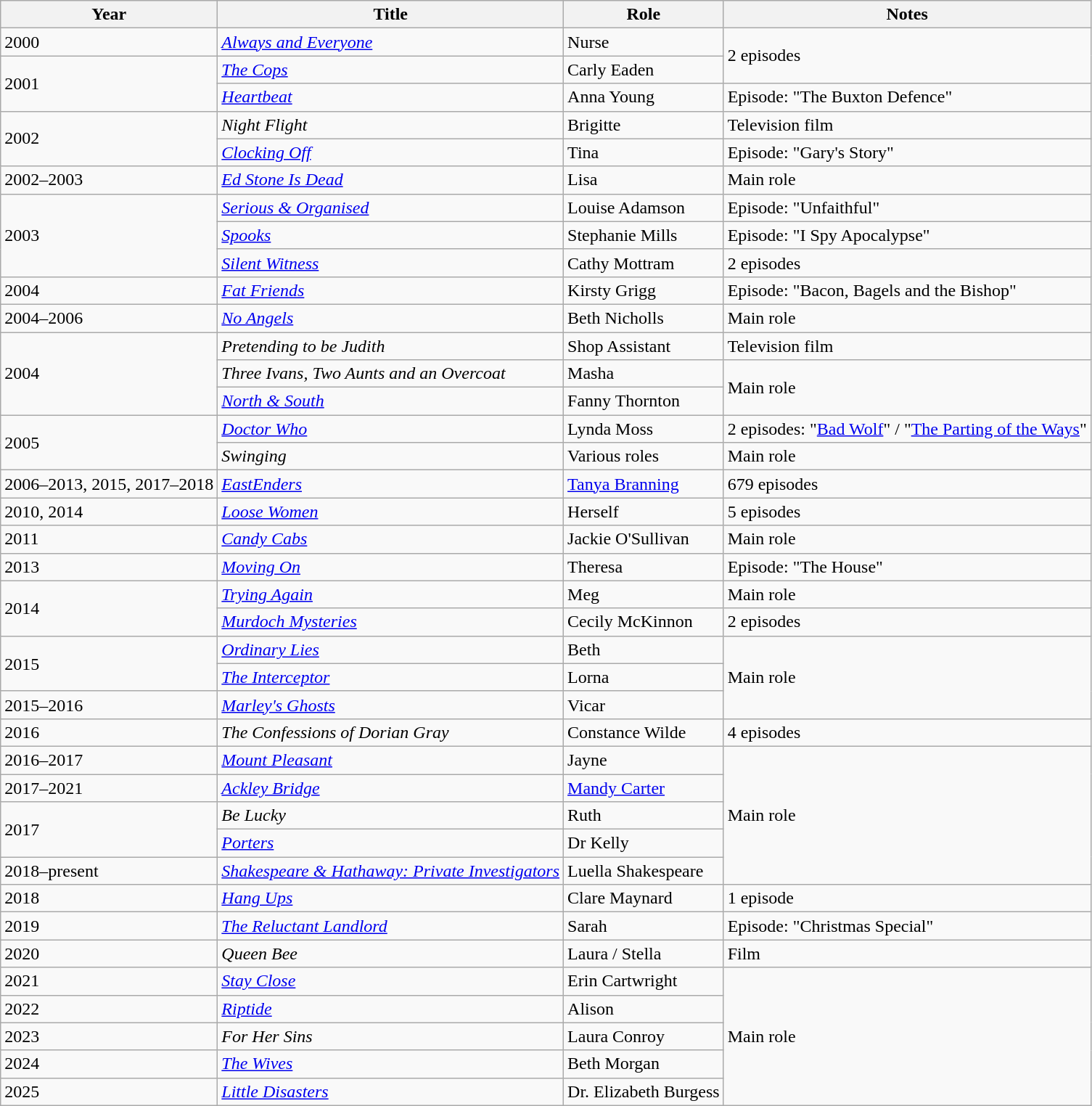<table class="wikitable sortable">
<tr>
<th>Year</th>
<th>Title</th>
<th>Role</th>
<th class="unsortable">Notes</th>
</tr>
<tr>
<td>2000</td>
<td><em><a href='#'>Always and Everyone</a></em></td>
<td>Nurse</td>
<td rowspan="2">2 episodes</td>
</tr>
<tr>
<td rowspan="2">2001</td>
<td><em><a href='#'>The Cops</a></em></td>
<td>Carly Eaden</td>
</tr>
<tr>
<td><em><a href='#'>Heartbeat</a></em></td>
<td>Anna Young</td>
<td>Episode: "The Buxton Defence"</td>
</tr>
<tr>
<td rowspan="2">2002</td>
<td><em>Night Flight</em></td>
<td>Brigitte</td>
<td>Television film</td>
</tr>
<tr>
<td><em><a href='#'>Clocking Off</a></em></td>
<td>Tina</td>
<td>Episode: "Gary's Story"</td>
</tr>
<tr>
<td>2002–2003</td>
<td><em><a href='#'>Ed Stone Is Dead</a></em></td>
<td>Lisa</td>
<td>Main role</td>
</tr>
<tr>
<td rowspan="3">2003</td>
<td><em><a href='#'>Serious & Organised</a></em></td>
<td>Louise Adamson</td>
<td>Episode: "Unfaithful"</td>
</tr>
<tr>
<td><em><a href='#'>Spooks</a></em></td>
<td>Stephanie Mills</td>
<td>Episode: "I Spy Apocalypse"</td>
</tr>
<tr>
<td><em><a href='#'>Silent Witness</a></em></td>
<td>Cathy Mottram</td>
<td>2 episodes</td>
</tr>
<tr>
<td>2004</td>
<td><em><a href='#'>Fat Friends</a></em></td>
<td>Kirsty Grigg</td>
<td>Episode: "Bacon, Bagels and the Bishop"</td>
</tr>
<tr>
<td>2004–2006</td>
<td><em><a href='#'>No Angels</a></em></td>
<td>Beth Nicholls</td>
<td>Main role</td>
</tr>
<tr>
<td rowspan="3">2004</td>
<td><em>Pretending to be Judith</em></td>
<td>Shop Assistant</td>
<td>Television film</td>
</tr>
<tr>
<td><em>Three Ivans, Two Aunts and an Overcoat</em></td>
<td>Masha</td>
<td rowspan="2">Main role</td>
</tr>
<tr>
<td><em><a href='#'>North & South</a></em></td>
<td>Fanny Thornton</td>
</tr>
<tr>
<td rowspan="2">2005</td>
<td><em><a href='#'>Doctor Who</a></em></td>
<td>Lynda Moss</td>
<td>2 episodes: "<a href='#'>Bad Wolf</a>" / "<a href='#'>The Parting of the Ways</a>"</td>
</tr>
<tr>
<td><em>Swinging</em></td>
<td>Various roles</td>
<td>Main role</td>
</tr>
<tr>
<td>2006–2013, 2015, 2017–2018</td>
<td><em><a href='#'>EastEnders</a></em></td>
<td><a href='#'>Tanya Branning</a></td>
<td>679 episodes</td>
</tr>
<tr>
<td>2010, 2014</td>
<td><em><a href='#'>Loose Women</a></em></td>
<td>Herself</td>
<td>5 episodes</td>
</tr>
<tr>
<td>2011</td>
<td><em><a href='#'>Candy Cabs</a></em></td>
<td>Jackie O'Sullivan</td>
<td>Main role</td>
</tr>
<tr>
<td>2013</td>
<td><em><a href='#'>Moving On</a></em></td>
<td>Theresa</td>
<td>Episode: "The House"</td>
</tr>
<tr>
<td rowspan="2">2014</td>
<td><em><a href='#'>Trying Again</a></em></td>
<td>Meg</td>
<td>Main role</td>
</tr>
<tr>
<td><em><a href='#'>Murdoch Mysteries</a></em></td>
<td>Cecily McKinnon</td>
<td>2 episodes</td>
</tr>
<tr>
<td rowspan="2">2015</td>
<td><em><a href='#'>Ordinary Lies</a></em></td>
<td>Beth</td>
<td rowspan="3">Main role</td>
</tr>
<tr>
<td><em><a href='#'>The Interceptor</a></em></td>
<td>Lorna</td>
</tr>
<tr>
<td>2015–2016</td>
<td><em><a href='#'>Marley's Ghosts</a></em></td>
<td>Vicar</td>
</tr>
<tr>
<td>2016</td>
<td><em>The Confessions of Dorian Gray</em></td>
<td>Constance Wilde</td>
<td>4 episodes</td>
</tr>
<tr>
<td>2016–2017</td>
<td><em><a href='#'>Mount Pleasant</a></em></td>
<td>Jayne</td>
<td rowspan="5">Main role</td>
</tr>
<tr>
<td>2017–2021</td>
<td><em><a href='#'>Ackley Bridge</a></em></td>
<td><a href='#'>Mandy Carter</a></td>
</tr>
<tr>
<td rowspan="2">2017</td>
<td><em>Be Lucky</em></td>
<td>Ruth</td>
</tr>
<tr>
<td><em><a href='#'>Porters</a></em></td>
<td>Dr Kelly</td>
</tr>
<tr>
<td>2018–present</td>
<td><em><a href='#'>Shakespeare & Hathaway: Private Investigators</a></em></td>
<td>Luella Shakespeare</td>
</tr>
<tr>
<td>2018</td>
<td><em><a href='#'>Hang Ups</a></em></td>
<td>Clare Maynard</td>
<td>1 episode</td>
</tr>
<tr>
<td>2019</td>
<td><em><a href='#'>The Reluctant Landlord</a></em></td>
<td>Sarah</td>
<td>Episode: "Christmas Special"</td>
</tr>
<tr>
<td>2020</td>
<td><em>Queen Bee</em></td>
<td>Laura / Stella</td>
<td>Film</td>
</tr>
<tr>
<td>2021</td>
<td><em><a href='#'>Stay Close</a></em></td>
<td>Erin Cartwright</td>
<td rowspan="5">Main role</td>
</tr>
<tr>
<td>2022</td>
<td><em><a href='#'>Riptide</a></em></td>
<td>Alison</td>
</tr>
<tr>
<td>2023</td>
<td><em>For Her Sins</em></td>
<td>Laura Conroy</td>
</tr>
<tr>
<td>2024</td>
<td><em><a href='#'>The Wives</a></em></td>
<td>Beth Morgan</td>
</tr>
<tr>
<td>2025</td>
<td><em><a href='#'>Little Disasters</a></em></td>
<td>Dr. Elizabeth Burgess</td>
</tr>
</table>
